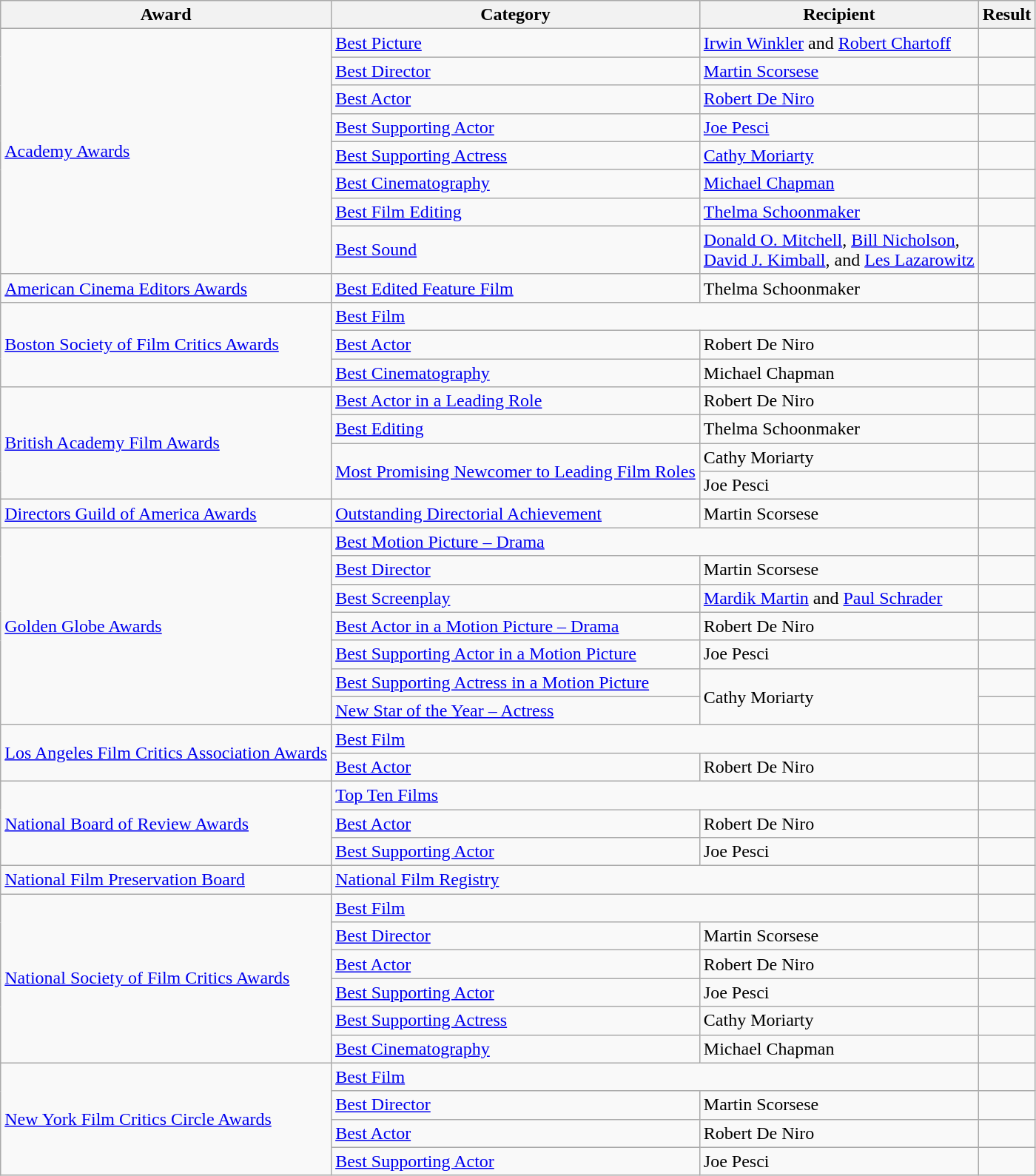<table class="wikitable plainrowheaders">
<tr>
<th scope="col">Award</th>
<th scope="col">Category</th>
<th scope="col">Recipient</th>
<th scope="col">Result</th>
</tr>
<tr>
<td rowspan="8"><a href='#'>Academy Awards</a></td>
<td><a href='#'>Best Picture</a></td>
<td><a href='#'>Irwin Winkler</a> and <a href='#'>Robert Chartoff</a></td>
<td></td>
</tr>
<tr>
<td><a href='#'>Best Director</a></td>
<td><a href='#'>Martin Scorsese</a></td>
<td></td>
</tr>
<tr>
<td><a href='#'>Best Actor</a></td>
<td><a href='#'>Robert De Niro</a></td>
<td></td>
</tr>
<tr>
<td><a href='#'>Best Supporting Actor</a></td>
<td><a href='#'>Joe Pesci</a></td>
<td></td>
</tr>
<tr>
<td><a href='#'>Best Supporting Actress</a></td>
<td><a href='#'>Cathy Moriarty</a></td>
<td></td>
</tr>
<tr>
<td><a href='#'>Best Cinematography</a></td>
<td><a href='#'>Michael Chapman</a></td>
<td></td>
</tr>
<tr>
<td><a href='#'>Best Film Editing</a></td>
<td><a href='#'>Thelma Schoonmaker</a></td>
<td></td>
</tr>
<tr>
<td><a href='#'>Best Sound</a></td>
<td><a href='#'>Donald O. Mitchell</a>, <a href='#'>Bill Nicholson</a>,<br><a href='#'>David J. Kimball</a>, and <a href='#'>Les Lazarowitz</a></td>
<td></td>
</tr>
<tr>
<td><a href='#'>American Cinema Editors Awards</a></td>
<td><a href='#'>Best Edited Feature Film</a></td>
<td>Thelma Schoonmaker</td>
<td></td>
</tr>
<tr>
<td rowspan="3"><a href='#'>Boston Society of Film Critics Awards</a></td>
<td colspan="2"><a href='#'>Best Film</a></td>
<td></td>
</tr>
<tr>
<td><a href='#'>Best Actor</a></td>
<td>Robert De Niro</td>
<td></td>
</tr>
<tr>
<td><a href='#'>Best Cinematography</a></td>
<td>Michael Chapman</td>
<td></td>
</tr>
<tr>
<td rowspan="4"><a href='#'>British Academy Film Awards</a></td>
<td><a href='#'>Best Actor in a Leading Role</a></td>
<td>Robert De Niro</td>
<td></td>
</tr>
<tr>
<td><a href='#'>Best Editing</a></td>
<td>Thelma Schoonmaker</td>
<td></td>
</tr>
<tr>
<td rowspan="2"><a href='#'>Most Promising Newcomer to Leading Film Roles</a></td>
<td>Cathy Moriarty</td>
<td></td>
</tr>
<tr>
<td>Joe Pesci</td>
<td></td>
</tr>
<tr>
<td><a href='#'>Directors Guild of America Awards</a></td>
<td><a href='#'>Outstanding Directorial Achievement</a></td>
<td>Martin Scorsese</td>
<td></td>
</tr>
<tr>
<td rowspan="7"><a href='#'>Golden Globe Awards</a></td>
<td colspan="2"><a href='#'>Best Motion Picture – Drama</a></td>
<td></td>
</tr>
<tr>
<td><a href='#'>Best Director</a></td>
<td>Martin Scorsese</td>
<td></td>
</tr>
<tr>
<td><a href='#'>Best Screenplay</a></td>
<td><a href='#'>Mardik Martin</a> and <a href='#'>Paul Schrader</a></td>
<td></td>
</tr>
<tr>
<td><a href='#'>Best Actor in a Motion Picture – Drama</a></td>
<td>Robert De Niro</td>
<td></td>
</tr>
<tr>
<td><a href='#'>Best Supporting Actor in a Motion Picture</a></td>
<td>Joe Pesci</td>
<td></td>
</tr>
<tr>
<td><a href='#'>Best Supporting Actress in a Motion Picture</a></td>
<td rowspan="2">Cathy Moriarty</td>
<td></td>
</tr>
<tr>
<td><a href='#'>New Star of the Year – Actress</a></td>
<td></td>
</tr>
<tr>
<td rowspan="2"><a href='#'>Los Angeles Film Critics Association Awards</a></td>
<td colspan="2"><a href='#'>Best Film</a></td>
<td></td>
</tr>
<tr>
<td><a href='#'>Best Actor</a></td>
<td>Robert De Niro</td>
<td></td>
</tr>
<tr>
<td rowspan="3"><a href='#'>National Board of Review Awards</a></td>
<td colspan="2"><a href='#'>Top Ten Films</a></td>
<td></td>
</tr>
<tr>
<td><a href='#'>Best Actor</a></td>
<td>Robert De Niro</td>
<td></td>
</tr>
<tr>
<td><a href='#'>Best Supporting Actor</a></td>
<td>Joe Pesci</td>
<td></td>
</tr>
<tr>
<td><a href='#'>National Film Preservation Board</a></td>
<td colspan="2"><a href='#'>National Film Registry</a></td>
<td></td>
</tr>
<tr>
<td rowspan="6"><a href='#'>National Society of Film Critics Awards</a></td>
<td colspan="2"><a href='#'>Best Film</a></td>
<td></td>
</tr>
<tr>
<td><a href='#'>Best Director</a></td>
<td>Martin Scorsese</td>
<td></td>
</tr>
<tr>
<td><a href='#'>Best Actor</a></td>
<td>Robert De Niro</td>
<td></td>
</tr>
<tr>
<td><a href='#'>Best Supporting Actor</a></td>
<td>Joe Pesci</td>
<td></td>
</tr>
<tr>
<td><a href='#'>Best Supporting Actress</a></td>
<td>Cathy Moriarty</td>
<td></td>
</tr>
<tr>
<td><a href='#'>Best Cinematography</a></td>
<td>Michael Chapman</td>
<td></td>
</tr>
<tr>
<td rowspan="4"><a href='#'>New York Film Critics Circle Awards</a></td>
<td colspan="2"><a href='#'>Best Film</a></td>
<td></td>
</tr>
<tr>
<td><a href='#'>Best Director</a></td>
<td>Martin Scorsese</td>
<td></td>
</tr>
<tr>
<td><a href='#'>Best Actor</a></td>
<td>Robert De Niro</td>
<td></td>
</tr>
<tr>
<td><a href='#'>Best Supporting Actor</a></td>
<td>Joe Pesci</td>
<td></td>
</tr>
</table>
